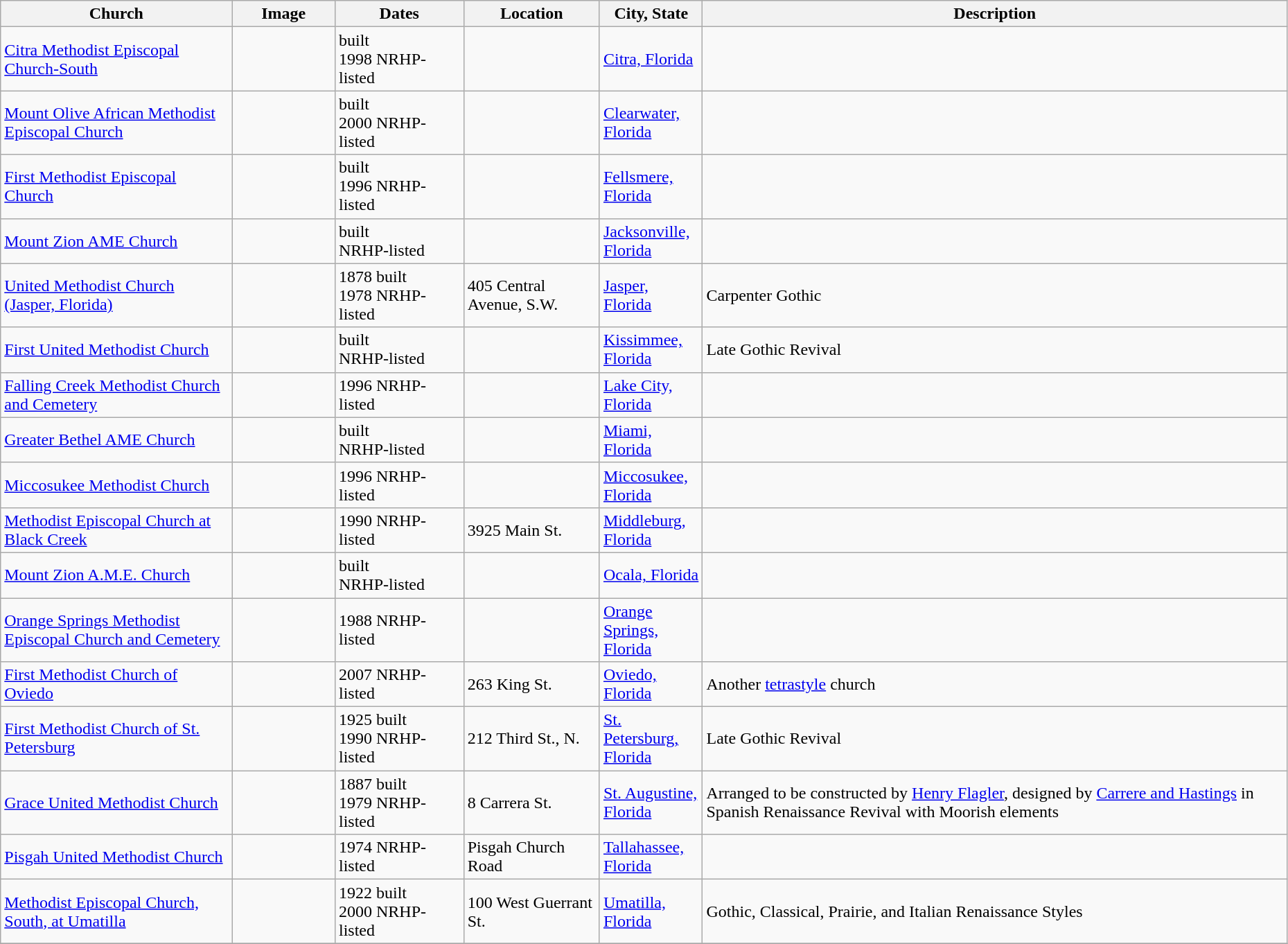<table class="wikitable sortable" style="width:98%">
<tr>
<th style="width:18%;"><strong>Church</strong></th>
<th style="width:8%;" class="unsortable"><strong>Image</strong></th>
<th style="width:10%;"><strong>Dates</strong></th>
<th><strong>Location</strong></th>
<th style="width:8%;"><strong>City, State</strong></th>
<th class="unsortable"><strong>Description</strong></th>
</tr>
<tr>
<td><a href='#'>Citra Methodist Episcopal Church-South</a></td>
<td></td>
<td>built<br>1998 NRHP-listed</td>
<td><small></small></td>
<td><a href='#'>Citra, Florida</a></td>
<td></td>
</tr>
<tr>
<td><a href='#'>Mount Olive African Methodist Episcopal Church</a></td>
<td></td>
<td>built<br>2000 NRHP-listed</td>
<td><small></small></td>
<td><a href='#'>Clearwater, Florida</a></td>
<td></td>
</tr>
<tr>
<td><a href='#'>First Methodist Episcopal Church</a></td>
<td></td>
<td>built<br>1996 NRHP-listed</td>
<td><small></small></td>
<td><a href='#'>Fellsmere, Florida</a></td>
<td></td>
</tr>
<tr>
<td><a href='#'>Mount Zion AME Church</a></td>
<td></td>
<td>built<br> NRHP-listed</td>
<td></td>
<td><a href='#'>Jacksonville, Florida</a></td>
<td></td>
</tr>
<tr ->
<td><a href='#'>United Methodist Church (Jasper, Florida)</a></td>
<td></td>
<td>1878 built<br>1978 NRHP-listed</td>
<td>405 Central Avenue, S.W.<br><small></small></td>
<td><a href='#'>Jasper, Florida</a></td>
<td>Carpenter Gothic</td>
</tr>
<tr>
<td><a href='#'>First United Methodist Church</a></td>
<td></td>
<td>built<br> NRHP-listed</td>
<td><small></small></td>
<td><a href='#'>Kissimmee, Florida</a></td>
<td>Late Gothic Revival</td>
</tr>
<tr>
<td><a href='#'>Falling Creek Methodist Church and Cemetery</a></td>
<td></td>
<td>1996 NRHP-listed</td>
<td><small></small></td>
<td><a href='#'>Lake City, Florida</a></td>
<td></td>
</tr>
<tr>
<td><a href='#'>Greater Bethel AME Church</a></td>
<td></td>
<td>built<br> NRHP-listed</td>
<td></td>
<td><a href='#'>Miami, Florida</a></td>
<td></td>
</tr>
<tr ->
<td><a href='#'>Miccosukee Methodist Church</a></td>
<td></td>
<td>1996 NRHP-listed</td>
<td><small></small></td>
<td><a href='#'>Miccosukee, Florida</a></td>
<td></td>
</tr>
<tr>
<td><a href='#'>Methodist Episcopal Church at Black Creek</a></td>
<td></td>
<td>1990 NRHP-listed</td>
<td>3925 Main St.<br><small></small></td>
<td><a href='#'>Middleburg, Florida</a></td>
<td></td>
</tr>
<tr>
<td><a href='#'>Mount Zion A.M.E. Church</a></td>
<td></td>
<td>built<br> NRHP-listed</td>
<td></td>
<td><a href='#'>Ocala, Florida</a></td>
<td></td>
</tr>
<tr ->
<td><a href='#'>Orange Springs Methodist Episcopal Church and Cemetery</a></td>
<td></td>
<td>1988 NRHP-listed</td>
<td><small></small></td>
<td><a href='#'>Orange Springs, Florida</a></td>
<td></td>
</tr>
<tr>
<td><a href='#'>First Methodist Church of Oviedo</a></td>
<td></td>
<td>2007 NRHP-listed</td>
<td>263 King St.<br><small></small></td>
<td><a href='#'>Oviedo, Florida</a></td>
<td>Another <a href='#'>tetrastyle</a> church</td>
</tr>
<tr>
<td><a href='#'>First Methodist Church of St. Petersburg</a></td>
<td></td>
<td>1925 built<br>1990 NRHP-listed</td>
<td>212 Third St., N.<br><small></small></td>
<td><a href='#'>St. Petersburg, Florida</a></td>
<td>Late Gothic Revival</td>
</tr>
<tr>
<td><a href='#'>Grace United Methodist Church</a></td>
<td></td>
<td>1887 built<br>1979 NRHP-listed</td>
<td>8 Carrera St.<br><small></small></td>
<td><a href='#'>St. Augustine, Florida</a></td>
<td>Arranged to be constructed by <a href='#'>Henry Flagler</a>, designed by <a href='#'>Carrere and Hastings</a> in Spanish Renaissance Revival with Moorish elements</td>
</tr>
<tr>
<td><a href='#'>Pisgah United Methodist Church</a></td>
<td></td>
<td>1974 NRHP-listed</td>
<td>Pisgah Church Road<br><small></small></td>
<td><a href='#'>Tallahassee, Florida</a></td>
<td></td>
</tr>
<tr>
<td><a href='#'>Methodist Episcopal Church, South, at Umatilla</a></td>
<td></td>
<td>1922 built<br>2000 NRHP-listed</td>
<td>100 West Guerrant St.<small></small></td>
<td><a href='#'>Umatilla, Florida</a></td>
<td>Gothic, Classical, Prairie, and Italian Renaissance Styles</td>
</tr>
<tr>
</tr>
</table>
